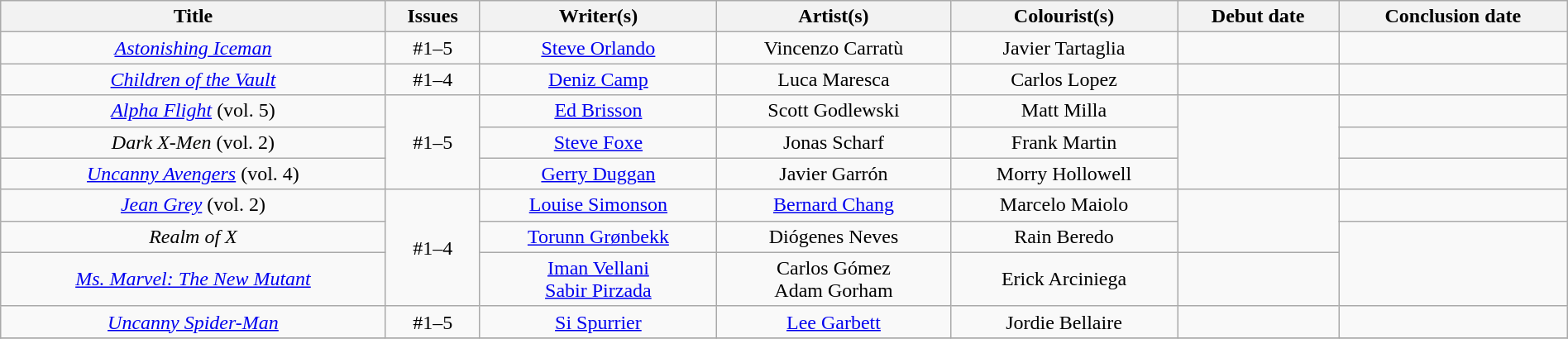<table class="wikitable" style="text-align:center; width:100%">
<tr>
<th scope="col">Title</th>
<th scope="col">Issues</th>
<th scope="col">Writer(s)</th>
<th scope="col">Artist(s)</th>
<th scope="col">Colourist(s)</th>
<th scope="col">Debut date</th>
<th scope="col">Conclusion date</th>
</tr>
<tr>
<td><em><a href='#'>Astonishing Iceman</a></em></td>
<td>#1–5</td>
<td><a href='#'>Steve Orlando</a></td>
<td>Vincenzo Carratù</td>
<td>Javier Tartaglia</td>
<td></td>
<td></td>
</tr>
<tr>
<td><em><a href='#'>Children of the Vault</a></em></td>
<td>#1–4</td>
<td><a href='#'>Deniz Camp</a></td>
<td>Luca Maresca</td>
<td>Carlos Lopez</td>
<td></td>
<td></td>
</tr>
<tr>
<td><em><a href='#'>Alpha Flight</a></em> (vol. 5)</td>
<td rowspan="3">#1–5</td>
<td><a href='#'>Ed Brisson</a></td>
<td>Scott Godlewski</td>
<td>Matt Milla</td>
<td rowspan="3"></td>
<td></td>
</tr>
<tr>
<td><em>Dark X-Men</em> (vol. 2)</td>
<td><a href='#'>Steve Foxe</a></td>
<td>Jonas Scharf</td>
<td>Frank Martin</td>
<td></td>
</tr>
<tr>
<td><em><a href='#'>Uncanny Avengers</a></em> (vol. 4)</td>
<td><a href='#'>Gerry Duggan</a></td>
<td>Javier Garrón</td>
<td>Morry Hollowell</td>
<td></td>
</tr>
<tr>
<td><em><a href='#'>Jean Grey</a></em> (vol. 2)</td>
<td rowspan="3">#1–4</td>
<td><a href='#'>Louise Simonson</a></td>
<td><a href='#'>Bernard Chang</a></td>
<td>Marcelo Maiolo</td>
<td rowspan="2"></td>
<td></td>
</tr>
<tr>
<td><em>Realm of X</em></td>
<td><a href='#'>Torunn Grønbekk</a></td>
<td>Diógenes Neves</td>
<td>Rain Beredo</td>
<td rowspan="2"></td>
</tr>
<tr>
<td><em><a href='#'>Ms. Marvel: The New Mutant</a></em></td>
<td><a href='#'>Iman Vellani</a><br><a href='#'>Sabir Pirzada</a></td>
<td>Carlos Gómez<br>Adam Gorham</td>
<td>Erick Arciniega</td>
<td></td>
</tr>
<tr>
<td><em><a href='#'>Uncanny Spider-Man</a></em></td>
<td>#1–5</td>
<td><a href='#'>Si Spurrier</a></td>
<td><a href='#'>Lee Garbett</a></td>
<td>Jordie Bellaire</td>
<td></td>
<td></td>
</tr>
<tr>
</tr>
</table>
